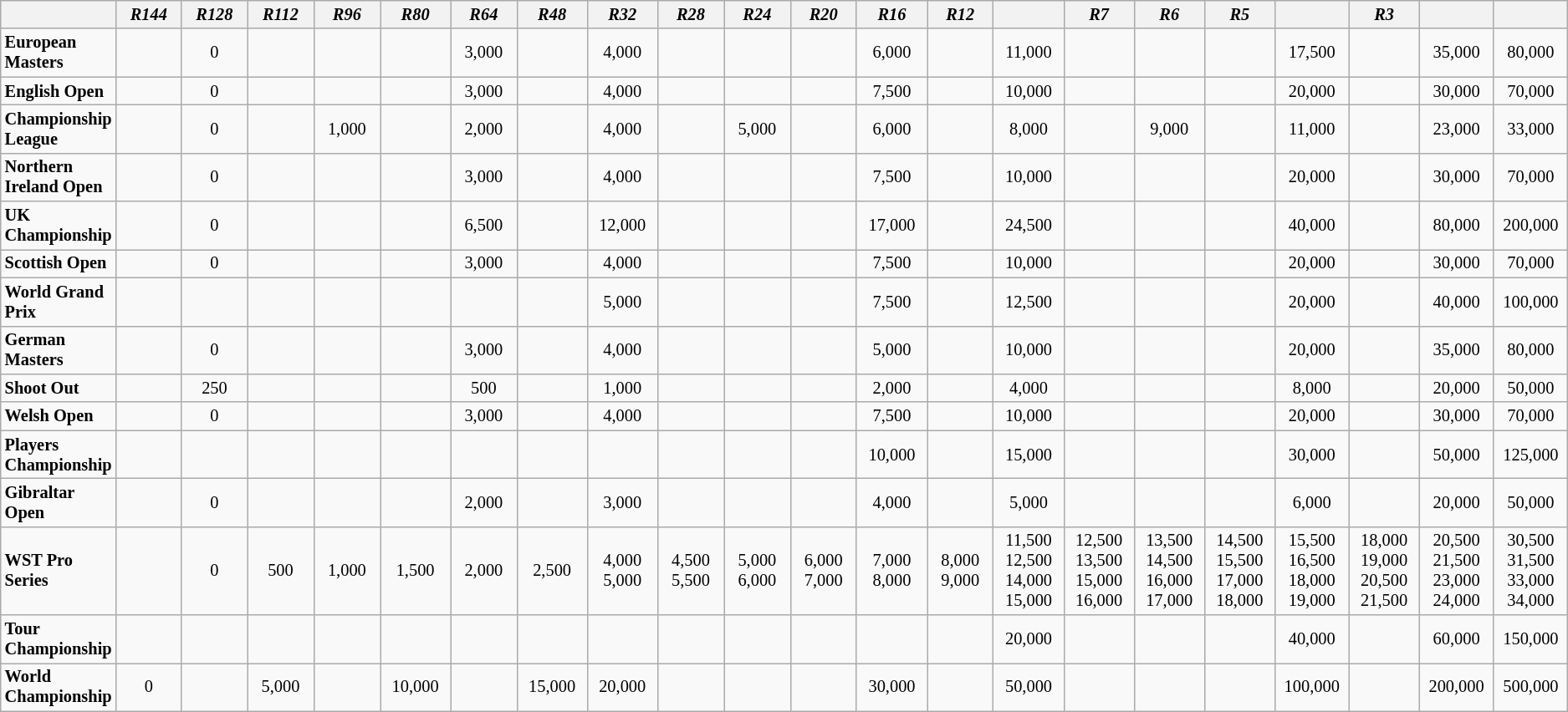<table class="wikitable sortable" style="text-align: center; font-size:85%;">
<tr>
<th></th>
<th width=60><em>R144</em></th>
<th width=60><em>R128</em></th>
<th width=60><em>R112</em></th>
<th width=60><em>R96</em></th>
<th width=60><em>R80</em></th>
<th width=60><em>R64</em></th>
<th width=60><em>R48</em></th>
<th width=60><em>R32</em></th>
<th width=60><em>R28</em></th>
<th width=60><em>R24</em></th>
<th width=60><em>R20</em></th>
<th width=60><em>R16</em></th>
<th width=60><em>R12</em></th>
<th width=60><em></em></th>
<th width=60><em>R7</em></th>
<th width=60><em>R6</em></th>
<th width=60><em>R5</em></th>
<th width=60><em></em></th>
<th width=60><em>R3</em></th>
<th width=60><em></em></th>
<th width=60><em></em></th>
</tr>
<tr>
<td style="text-align:left;"><strong>European Masters</strong></td>
<td></td>
<td>0</td>
<td></td>
<td></td>
<td></td>
<td>3,000</td>
<td></td>
<td>4,000</td>
<td></td>
<td></td>
<td></td>
<td>6,000</td>
<td></td>
<td>11,000</td>
<td></td>
<td></td>
<td></td>
<td>17,500</td>
<td></td>
<td>35,000</td>
<td>80,000</td>
</tr>
<tr>
<td style="text-align:left;"><strong>English Open</strong></td>
<td></td>
<td>0</td>
<td></td>
<td></td>
<td></td>
<td>3,000</td>
<td></td>
<td>4,000</td>
<td></td>
<td></td>
<td></td>
<td>7,500</td>
<td></td>
<td>10,000</td>
<td></td>
<td></td>
<td></td>
<td>20,000</td>
<td></td>
<td>30,000</td>
<td>70,000</td>
</tr>
<tr>
<td style="text-align:left;"><strong>Championship League</strong></td>
<td></td>
<td>0<br></td>
<td></td>
<td>1,000<br></td>
<td></td>
<td>2,000<br></td>
<td></td>
<td>4,000<br></td>
<td></td>
<td>5,000<br></td>
<td></td>
<td>6,000<br></td>
<td></td>
<td>8,000<br></td>
<td></td>
<td>9,000<br></td>
<td></td>
<td>11,000<br></td>
<td></td>
<td>23,000</td>
<td>33,000</td>
</tr>
<tr>
<td style="text-align:left;"><strong>Northern Ireland Open</strong></td>
<td></td>
<td>0</td>
<td></td>
<td></td>
<td></td>
<td>3,000</td>
<td></td>
<td>4,000</td>
<td></td>
<td></td>
<td></td>
<td>7,500</td>
<td></td>
<td>10,000</td>
<td></td>
<td></td>
<td></td>
<td>20,000</td>
<td></td>
<td>30,000</td>
<td>70,000</td>
</tr>
<tr>
<td style="text-align:left;"><strong>UK Championship</strong></td>
<td></td>
<td>0</td>
<td></td>
<td></td>
<td></td>
<td>6,500</td>
<td></td>
<td>12,000</td>
<td></td>
<td></td>
<td></td>
<td>17,000</td>
<td></td>
<td>24,500</td>
<td></td>
<td></td>
<td></td>
<td>40,000</td>
<td></td>
<td>80,000</td>
<td>200,000</td>
</tr>
<tr>
<td style="text-align:left;"><strong>Scottish Open</strong></td>
<td></td>
<td>0</td>
<td></td>
<td></td>
<td></td>
<td>3,000</td>
<td></td>
<td>4,000</td>
<td></td>
<td></td>
<td></td>
<td>7,500</td>
<td></td>
<td>10,000</td>
<td></td>
<td></td>
<td></td>
<td>20,000</td>
<td></td>
<td>30,000</td>
<td>70,000</td>
</tr>
<tr>
<td style="text-align:left;"><strong>World Grand Prix</strong></td>
<td></td>
<td></td>
<td></td>
<td></td>
<td></td>
<td></td>
<td></td>
<td>5,000<br></td>
<td></td>
<td></td>
<td></td>
<td>7,500</td>
<td></td>
<td>12,500</td>
<td></td>
<td></td>
<td></td>
<td>20,000</td>
<td></td>
<td>40,000</td>
<td>100,000</td>
</tr>
<tr>
<td style="text-align:left;"><strong>German Masters</strong></td>
<td></td>
<td>0</td>
<td></td>
<td></td>
<td></td>
<td>3,000</td>
<td></td>
<td>4,000</td>
<td></td>
<td></td>
<td></td>
<td>5,000</td>
<td></td>
<td>10,000</td>
<td></td>
<td></td>
<td></td>
<td>20,000</td>
<td></td>
<td>35,000</td>
<td>80,000</td>
</tr>
<tr>
<td style="text-align:left;"><strong>Shoot Out</strong></td>
<td></td>
<td>250<br></td>
<td></td>
<td></td>
<td></td>
<td>500</td>
<td></td>
<td>1,000</td>
<td></td>
<td></td>
<td></td>
<td>2,000</td>
<td></td>
<td>4,000</td>
<td></td>
<td></td>
<td></td>
<td>8,000</td>
<td></td>
<td>20,000</td>
<td>50,000</td>
</tr>
<tr>
<td style="text-align:left;"><strong>Welsh Open</strong></td>
<td></td>
<td>0</td>
<td></td>
<td></td>
<td></td>
<td>3,000</td>
<td></td>
<td>4,000</td>
<td></td>
<td></td>
<td></td>
<td>7,500</td>
<td></td>
<td>10,000</td>
<td></td>
<td></td>
<td></td>
<td>20,000</td>
<td></td>
<td>30,000</td>
<td>70,000</td>
</tr>
<tr>
<td style="text-align:left;"><strong>Players Championship</strong></td>
<td></td>
<td></td>
<td></td>
<td></td>
<td></td>
<td></td>
<td></td>
<td></td>
<td></td>
<td></td>
<td></td>
<td>10,000<br></td>
<td></td>
<td>15,000</td>
<td></td>
<td></td>
<td></td>
<td>30,000</td>
<td></td>
<td>50,000</td>
<td>125,000</td>
</tr>
<tr>
<td style="text-align:left;"><strong>Gibraltar Open</strong></td>
<td></td>
<td>0</td>
<td></td>
<td></td>
<td></td>
<td>2,000</td>
<td></td>
<td>3,000</td>
<td></td>
<td></td>
<td></td>
<td>4,000</td>
<td></td>
<td>5,000</td>
<td></td>
<td></td>
<td></td>
<td>6,000</td>
<td></td>
<td>20,000</td>
<td>50,000</td>
</tr>
<tr>
<td style="text-align:left;"><strong>WST Pro Series</strong></td>
<td></td>
<td>0<br></td>
<td>500<br></td>
<td>1,000<br></td>
<td>1,500<br></td>
<td>2,000<br></td>
<td>2,500<br></td>
<td>4,000<br>5,000</td>
<td>4,500<br>5,500</td>
<td>5,000<br>6,000</td>
<td>6,000<br>7,000</td>
<td>7,000<br>8,000</td>
<td>8,000<br>9,000</td>
<td>11,500<br>12,500<br>14,000<br>15,000</td>
<td>12,500<br>13,500<br>15,000<br>16,000</td>
<td>13,500<br>14,500<br>16,000<br>17,000</td>
<td>14,500<br>15,500<br>17,000<br>18,000</td>
<td>15,500<br>16,500<br>18,000<br>19,000</td>
<td>18,000<br>19,000<br>20,500<br>21,500</td>
<td>20,500<br>21,500<br>23,000<br>24,000</td>
<td>30,500<br>31,500<br>33,000<br>34,000</td>
</tr>
<tr>
<td style="text-align:left;"><strong>Tour Championship</strong></td>
<td></td>
<td></td>
<td></td>
<td></td>
<td></td>
<td></td>
<td></td>
<td></td>
<td></td>
<td></td>
<td></td>
<td></td>
<td></td>
<td>20,000<br></td>
<td></td>
<td></td>
<td></td>
<td>40,000</td>
<td></td>
<td>60,000</td>
<td>150,000</td>
</tr>
<tr>
<td style="text-align:left;"><strong>World Championship</strong></td>
<td>0</td>
<td></td>
<td>5,000<br></td>
<td></td>
<td>10,000<br></td>
<td></td>
<td>15,000</td>
<td>20,000<br></td>
<td></td>
<td></td>
<td></td>
<td>30,000</td>
<td></td>
<td>50,000</td>
<td></td>
<td></td>
<td></td>
<td>100,000</td>
<td></td>
<td>200,000</td>
<td>500,000</td>
</tr>
</table>
